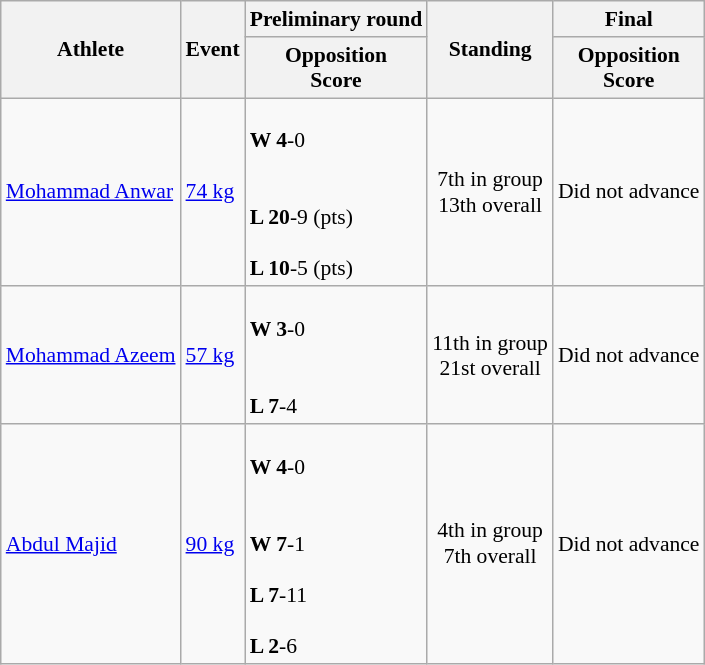<table class=wikitable style="font-size:90%">
<tr>
<th rowspan="2">Athlete</th>
<th rowspan="2">Event</th>
<th>Preliminary round</th>
<th rowspan="2">Standing</th>
<th>Final</th>
</tr>
<tr>
<th>Opposition <br>Score</th>
<th>Opposition <br>Score</th>
</tr>
<tr>
<td><a href='#'>Mohammad Anwar</a></td>
<td><a href='#'>74 kg</a></td>
<td><br><strong>W 4</strong>-0<br><br><br><strong>L 20</strong>-9 (pts)<br>
<br><strong>L 10</strong>-5 (pts)<br></td>
<td align=center>7th in group<br>13th overall</td>
<td align=center>Did not advance</td>
</tr>
<tr>
<td><a href='#'>Mohammad Azeem</a></td>
<td><a href='#'>57 kg</a></td>
<td><br><strong>W 3</strong>-0<br><br><br><strong>L 7</strong>-4<br></td>
<td align=center>11th in group<br>21st overall</td>
<td align=center>Did not advance</td>
</tr>
<tr>
<td><a href='#'>Abdul Majid</a></td>
<td><a href='#'>90 kg</a></td>
<td><br><strong>W 4</strong>-0<br><br><br><strong>W 7</strong>-1<br>
<br><strong>L 7</strong>-11<br>
<br><strong>L 2</strong>-6<br></td>
<td align=center>4th in group<br>7th overall</td>
<td align=center>Did not advance</td>
</tr>
</table>
